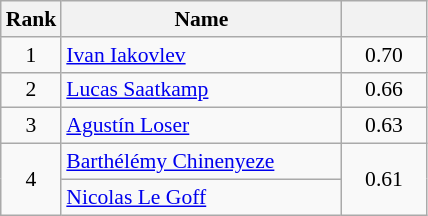<table class="wikitable" style="text-align:center; font-size:90%">
<tr>
<th width=30>Rank</th>
<th width=180>Name</th>
<th width=50></th>
</tr>
<tr>
<td>1</td>
<td style="text-align:left"> <a href='#'>Ivan Iakovlev</a></td>
<td>0.70</td>
</tr>
<tr>
<td>2</td>
<td style="text-align:left"> <a href='#'>Lucas Saatkamp</a></td>
<td>0.66</td>
</tr>
<tr>
<td>3</td>
<td style="text-align:left"> <a href='#'>Agustín Loser</a></td>
<td>0.63</td>
</tr>
<tr>
<td rowspan=2>4</td>
<td style="text-align:left"> <a href='#'>Barthélémy Chinenyeze</a></td>
<td rowspan=2>0.61</td>
</tr>
<tr>
<td style="text-align:left"> <a href='#'>Nicolas Le Goff</a></td>
</tr>
</table>
